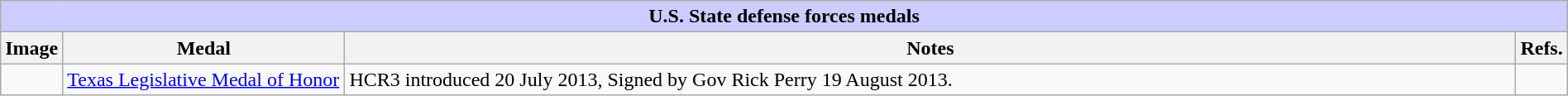<table class="wikitable" width="100%">
<tr>
<th colspan="4" style="background:#ccf; text-align:center"><strong>U.S. State defense forces medals</strong></th>
</tr>
<tr>
<th scope="col" style="width:20px">Image</th>
<th scope="col"  style="width:220px">Medal</th>
<th scope="col">Notes</th>
<th scope="col"  style="width:20px">Refs.</th>
</tr>
<tr>
<td scope="row"></td>
<td><a href='#'>Texas Legislative Medal of Honor</a></td>
<td>HCR3 introduced 20 July 2013, Signed by Gov Rick Perry 19 August 2013.</td>
<td></td>
</tr>
</table>
